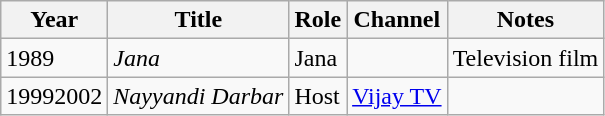<table class="wikitable plainrowheaders sortable">
<tr>
<th>Year</th>
<th>Title</th>
<th>Role</th>
<th>Channel</th>
<th>Notes</th>
</tr>
<tr>
<td>1989</td>
<td><em>Jana</em></td>
<td>Jana</td>
<td></td>
<td>Television film</td>
</tr>
<tr>
<td>19992002</td>
<td><em>Nayyandi Darbar</em></td>
<td>Host</td>
<td><a href='#'>Vijay TV</a></td>
<td></td>
</tr>
</table>
